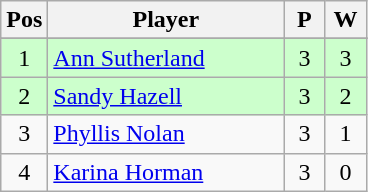<table class="wikitable">
<tr>
<th width=20>Pos</th>
<th width=150>Player</th>
<th width=20>P</th>
<th width=20>W</th>
</tr>
<tr>
</tr>
<tr align=center style="background: #ccffcc;">
<td>1</td>
<td align="left"> <a href='#'>Ann Sutherland</a></td>
<td>3</td>
<td>3</td>
</tr>
<tr align=center style="background: #ccffcc;">
<td>2</td>
<td align="left"> <a href='#'>Sandy Hazell</a></td>
<td>3</td>
<td>2</td>
</tr>
<tr align=center>
<td>3</td>
<td align="left"> <a href='#'>Phyllis Nolan</a></td>
<td>3</td>
<td>1</td>
</tr>
<tr align=center>
<td>4</td>
<td align="left"> <a href='#'>Karina Horman</a></td>
<td>3</td>
<td>0</td>
</tr>
</table>
